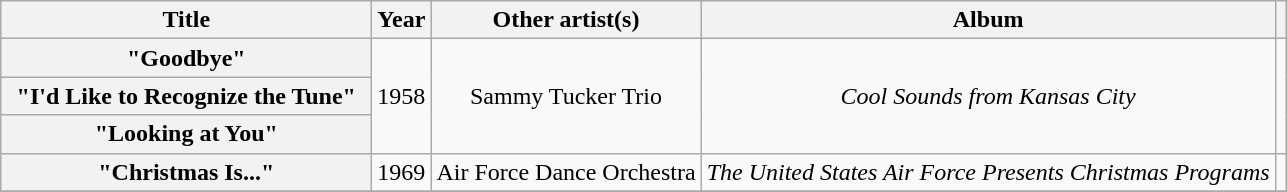<table class="wikitable plainrowheaders" style="text-align:center;" border="1">
<tr>
<th scope="col" style="width:15em;">Title</th>
<th scope="col">Year</th>
<th scope="col">Other artist(s)</th>
<th scope="col">Album</th>
<th scope="col"></th>
</tr>
<tr>
<th scope="row">"Goodbye"</th>
<td rowspan="3">1958</td>
<td rowspan="3">Sammy Tucker Trio</td>
<td rowspan="3"><em>Cool Sounds from Kansas City</em></td>
<td align="center" rowspan="3"></td>
</tr>
<tr>
<th scope="row">"I'd Like to Recognize the Tune"</th>
</tr>
<tr>
<th scope="row">"Looking at You"</th>
</tr>
<tr>
<th scope="row">"Christmas Is..."</th>
<td>1969</td>
<td>Air Force Dance Orchestra</td>
<td><em>The United States Air Force Presents Christmas Programs</em></td>
<td align="center"></td>
</tr>
<tr>
</tr>
</table>
